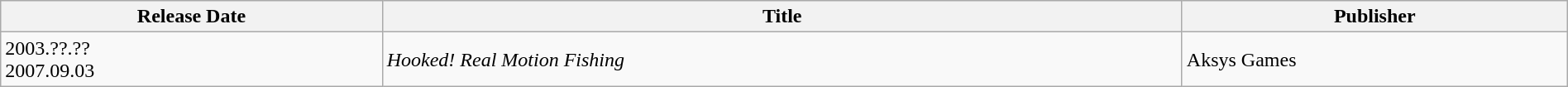<table class="wikitable" style="width:100%;">
<tr>
<th>Release Date</th>
<th>Title</th>
<th>Publisher</th>
</tr>
<tr>
<td>2003.??.?? <br>2007.09.03 </td>
<td><em>Hooked! Real Motion Fishing</em></td>
<td>Aksys Games</td>
</tr>
</table>
